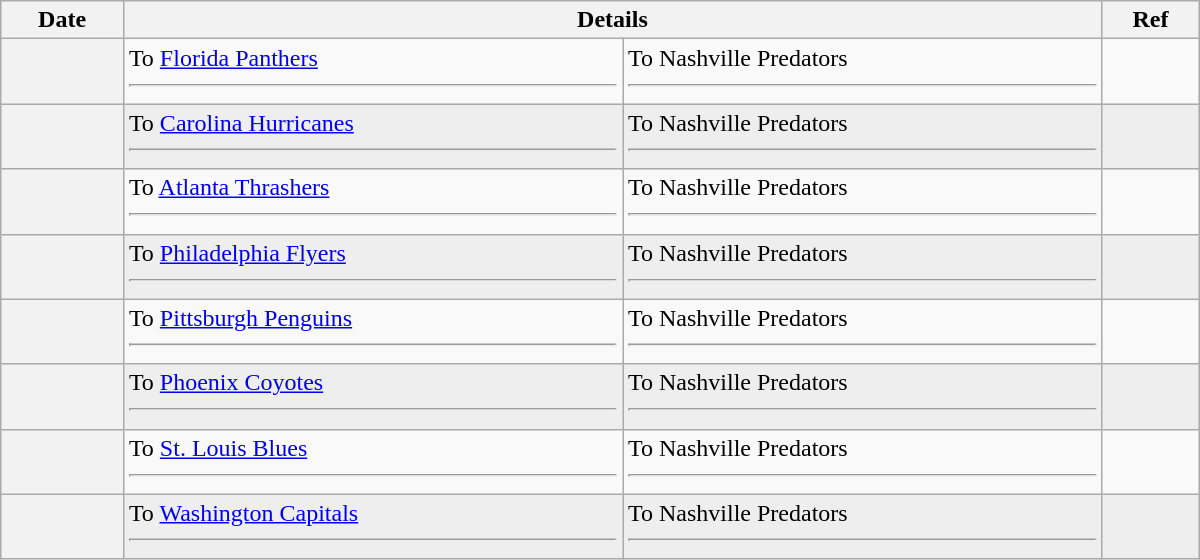<table class="wikitable plainrowheaders" style="width: 50em;">
<tr>
<th scope="col">Date</th>
<th scope="col" colspan="2">Details</th>
<th scope="col">Ref</th>
</tr>
<tr>
<th scope="row"></th>
<td valign="top">To <a href='#'>Florida Panthers</a> <hr></td>
<td valign="top">To Nashville Predators <hr></td>
<td></td>
</tr>
<tr bgcolor="#eeeeee">
<th scope="row"></th>
<td valign="top">To <a href='#'>Carolina Hurricanes</a> <hr></td>
<td valign="top">To Nashville Predators <hr></td>
<td></td>
</tr>
<tr>
<th scope="row"></th>
<td valign="top">To <a href='#'>Atlanta Thrashers</a> <hr></td>
<td valign="top">To Nashville Predators <hr></td>
<td></td>
</tr>
<tr bgcolor="#eeeeee">
<th scope="row"></th>
<td valign="top">To <a href='#'>Philadelphia Flyers</a> <hr></td>
<td valign="top">To Nashville Predators <hr></td>
<td></td>
</tr>
<tr>
<th scope="row"></th>
<td valign="top">To <a href='#'>Pittsburgh Penguins</a> <hr></td>
<td valign="top">To Nashville Predators <hr></td>
<td></td>
</tr>
<tr bgcolor="#eeeeee">
<th scope="row"></th>
<td valign="top">To <a href='#'>Phoenix Coyotes</a> <hr></td>
<td valign="top">To Nashville Predators <hr></td>
<td></td>
</tr>
<tr>
<th scope="row"></th>
<td valign="top">To <a href='#'>St. Louis Blues</a> <hr></td>
<td valign="top">To Nashville Predators <hr></td>
<td></td>
</tr>
<tr bgcolor="#eeeeee">
<th scope="row"></th>
<td valign="top">To <a href='#'>Washington Capitals</a> <hr></td>
<td valign="top">To Nashville Predators <hr></td>
<td></td>
</tr>
</table>
